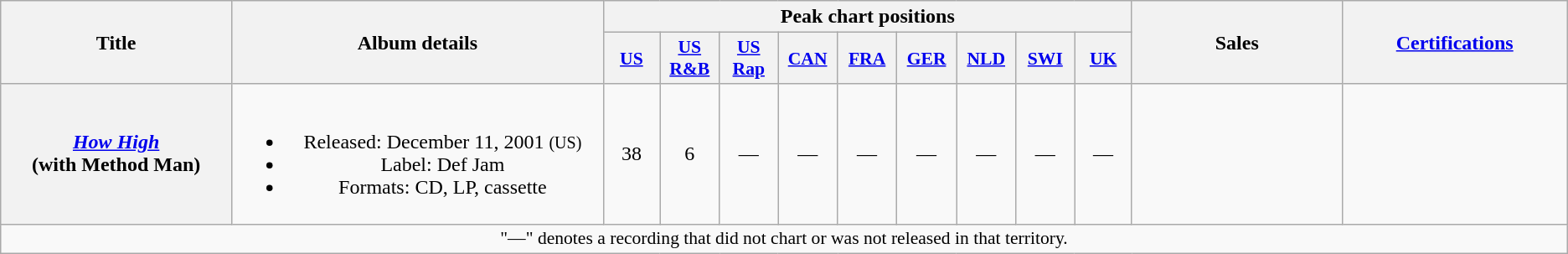<table class="wikitable plainrowheaders" style="text-align:center;">
<tr>
<th scope="col" rowspan="2" style="width:13em;">Title</th>
<th scope="col" rowspan="2" style="width:20em;">Album details</th>
<th scope="col" colspan="9">Peak chart positions</th>
<th scope="col" rowspan="2" style="width:12em;">Sales</th>
<th scope="col" rowspan="2" style="width:12em;"><a href='#'>Certifications</a></th>
</tr>
<tr>
<th scope="col" style="width:3em;font-size:90%;"><a href='#'>US</a></th>
<th scope="col" style="width:3em;font-size:90%;"><a href='#'>US<br>R&B</a></th>
<th scope="col" style="width:3em;font-size:90%;"><a href='#'>US<br>Rap</a></th>
<th scope="col" style="width:3em;font-size:90%;"><a href='#'>CAN</a></th>
<th scope="col" style="width:3em;font-size:90%;"><a href='#'>FRA</a></th>
<th scope="col" style="width:3em;font-size:90%;"><a href='#'>GER</a></th>
<th scope="col" style="width:3em;font-size:90%;"><a href='#'>NLD</a></th>
<th scope="col" style="width:3em;font-size:90%;"><a href='#'>SWI</a></th>
<th scope="col" style="width:3em;font-size:90%;"><a href='#'>UK</a></th>
</tr>
<tr>
<th scope="row"><em><a href='#'>How High</a></em><br><span>(with Method Man)</span></th>
<td><br><ul><li>Released: December 11, 2001 <small>(US)</small></li><li>Label: Def Jam</li><li>Formats: CD, LP, cassette</li></ul></td>
<td>38</td>
<td>6</td>
<td>—</td>
<td>—</td>
<td>—</td>
<td>—</td>
<td>—</td>
<td>—</td>
<td>—</td>
<td></td>
<td></td>
</tr>
<tr>
<td colspan="14" style="font-size:90%">"—" denotes a recording that did not chart or was not released in that territory.</td>
</tr>
</table>
